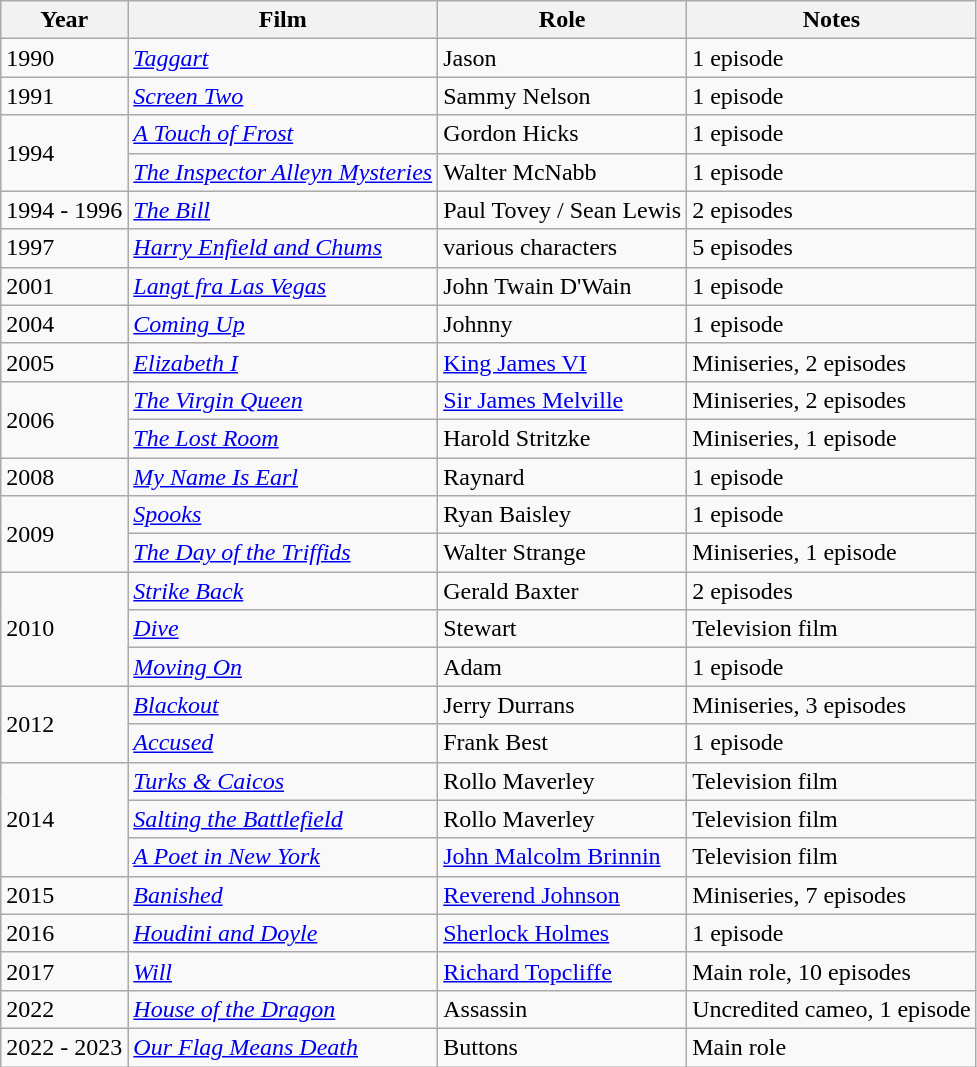<table class="wikitable">
<tr>
<th>Year</th>
<th>Film</th>
<th>Role</th>
<th>Notes</th>
</tr>
<tr>
<td>1990</td>
<td><em><a href='#'>Taggart</a></em></td>
<td>Jason</td>
<td>1 episode</td>
</tr>
<tr>
<td>1991</td>
<td><em><a href='#'>Screen Two</a></em></td>
<td>Sammy Nelson</td>
<td>1 episode</td>
</tr>
<tr>
<td rowspan="2">1994</td>
<td><em><a href='#'>A Touch of Frost</a></em></td>
<td>Gordon Hicks</td>
<td>1 episode</td>
</tr>
<tr>
<td><em><a href='#'>The Inspector Alleyn Mysteries</a></em></td>
<td>Walter McNabb</td>
<td>1 episode</td>
</tr>
<tr>
<td>1994 - 1996</td>
<td><em><a href='#'>The Bill</a></em></td>
<td>Paul Tovey / Sean Lewis</td>
<td>2 episodes</td>
</tr>
<tr>
<td>1997</td>
<td><em><a href='#'>Harry Enfield and Chums</a></em></td>
<td>various characters</td>
<td>5 episodes</td>
</tr>
<tr>
<td>2001</td>
<td><em><a href='#'>Langt fra Las Vegas</a></em></td>
<td>John Twain D'Wain</td>
<td>1 episode</td>
</tr>
<tr>
<td>2004</td>
<td><em><a href='#'>Coming Up</a></em></td>
<td>Johnny</td>
<td>1 episode</td>
</tr>
<tr>
<td>2005</td>
<td><em><a href='#'>Elizabeth I</a></em></td>
<td><a href='#'>King James VI</a></td>
<td>Miniseries, 2 episodes</td>
</tr>
<tr>
<td rowspan="2">2006</td>
<td><em><a href='#'>The Virgin Queen</a></em></td>
<td><a href='#'>Sir James Melville</a></td>
<td>Miniseries, 2 episodes</td>
</tr>
<tr>
<td><em><a href='#'>The Lost Room</a></em></td>
<td>Harold Stritzke</td>
<td>Miniseries, 1 episode</td>
</tr>
<tr>
<td>2008</td>
<td><em><a href='#'>My Name Is Earl</a></em></td>
<td>Raynard</td>
<td>1 episode</td>
</tr>
<tr>
<td rowspan="2">2009</td>
<td><em><a href='#'>Spooks</a></em></td>
<td>Ryan Baisley</td>
<td>1 episode</td>
</tr>
<tr>
<td><em><a href='#'>The Day of the Triffids</a></em></td>
<td>Walter Strange</td>
<td>Miniseries, 1 episode</td>
</tr>
<tr>
<td rowspan="3">2010</td>
<td><em><a href='#'>Strike Back</a></em></td>
<td>Gerald Baxter</td>
<td>2 episodes</td>
</tr>
<tr>
<td><em><a href='#'>Dive</a></em></td>
<td>Stewart</td>
<td>Television film</td>
</tr>
<tr>
<td><em><a href='#'>Moving On</a></em></td>
<td>Adam</td>
<td>1 episode</td>
</tr>
<tr>
<td rowspan="2">2012</td>
<td><em><a href='#'>Blackout</a></em></td>
<td>Jerry Durrans</td>
<td>Miniseries, 3 episodes</td>
</tr>
<tr>
<td><em><a href='#'>Accused</a></em></td>
<td>Frank Best</td>
<td>1 episode</td>
</tr>
<tr>
<td rowspan="3">2014</td>
<td><em><a href='#'>Turks & Caicos</a></em></td>
<td>Rollo Maverley</td>
<td>Television film</td>
</tr>
<tr>
<td><em><a href='#'>Salting the Battlefield</a></em></td>
<td>Rollo Maverley</td>
<td>Television film</td>
</tr>
<tr>
<td><em><a href='#'>A Poet in New York</a></em></td>
<td><a href='#'>John Malcolm Brinnin</a></td>
<td>Television film</td>
</tr>
<tr>
<td>2015</td>
<td><em><a href='#'>Banished</a></em></td>
<td><a href='#'>Reverend Johnson</a></td>
<td>Miniseries, 7 episodes</td>
</tr>
<tr>
<td>2016</td>
<td><em><a href='#'>Houdini and Doyle</a></em></td>
<td><a href='#'>Sherlock Holmes</a></td>
<td>1 episode</td>
</tr>
<tr>
<td>2017</td>
<td><em><a href='#'>Will</a></em></td>
<td><a href='#'>Richard Topcliffe</a></td>
<td>Main role, 10 episodes</td>
</tr>
<tr>
<td>2022</td>
<td><em><a href='#'>House of the Dragon</a></em></td>
<td>Assassin</td>
<td>Uncredited cameo, 1 episode</td>
</tr>
<tr>
<td>2022 - 2023</td>
<td><em><a href='#'>Our Flag Means Death</a></em></td>
<td>Buttons</td>
<td>Main role</td>
</tr>
</table>
